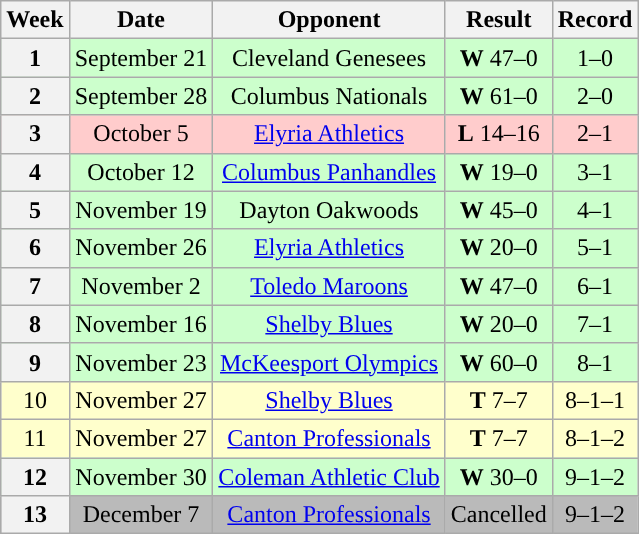<table class="wikitable" style="text-align:center">
<tr>
<th>Week</th>
<th>Date</th>
<th>Opponent</th>
<th>Result</th>
<th>Record</th>
</tr>
<tr style="background:#cfc">
<th>1</th>
<td>September 21</td>
<td>Cleveland Genesees</td>
<td><strong>W</strong> 47–0</td>
<td>1–0</td>
</tr>
<tr style="background:#cfc">
<th>2</th>
<td>September 28</td>
<td>Columbus Nationals</td>
<td><strong>W</strong> 61–0</td>
<td>2–0</td>
</tr>
<tr style="background:#fcc">
<th>3</th>
<td>October 5</td>
<td><a href='#'>Elyria Athletics</a></td>
<td><strong>L</strong> 14–16</td>
<td>2–1</td>
</tr>
<tr style="background:#cfc">
<th>4</th>
<td>October 12</td>
<td><a href='#'>Columbus Panhandles</a></td>
<td><strong>W</strong> 19–0</td>
<td>3–1</td>
</tr>
<tr style="background:#cfc">
<th>5</th>
<td>November 19</td>
<td>Dayton Oakwoods</td>
<td><strong>W</strong> 45–0</td>
<td>4–1</td>
</tr>
<tr style="background:#cfc">
<th>6</th>
<td>November 26</td>
<td><a href='#'>Elyria Athletics</a></td>
<td><strong>W</strong> 20–0</td>
<td>5–1</td>
</tr>
<tr style="background:#cfc">
<th>7</th>
<td>November 2</td>
<td><a href='#'>Toledo Maroons</a></td>
<td><strong>W</strong> 47–0</td>
<td>6–1</td>
</tr>
<tr style="background:#cfc">
<th>8</th>
<td>November 16</td>
<td><a href='#'>Shelby Blues</a></td>
<td><strong>W</strong> 20–0</td>
<td>7–1</td>
</tr>
<tr style="background:#cfc">
<th>9</th>
<td>November 23</td>
<td><a href='#'>McKeesport Olympics</a></td>
<td><strong>W</strong> 60–0</td>
<td>8–1</td>
</tr>
<tr style="background:#ffc">
<td>10</td>
<td>November 27</td>
<td><a href='#'>Shelby Blues</a></td>
<td><strong>T</strong> 7–7</td>
<td>8–1–1</td>
</tr>
<tr style="background:#ffc">
<td>11</td>
<td>November 27</td>
<td><a href='#'>Canton Professionals</a></td>
<td><strong>T</strong> 7–7</td>
<td>8–1–2</td>
</tr>
<tr style="background:#cfc">
<th>12</th>
<td>November 30</td>
<td><a href='#'>Coleman Athletic Club</a></td>
<td><strong>W</strong> 30–0</td>
<td>9–1–2</td>
</tr>
<tr style="background:#bababa">
<th>13</th>
<td>December 7</td>
<td><a href='#'>Canton Professionals</a></td>
<td>Cancelled</td>
<td>9–1–2</td>
</tr>
</table>
